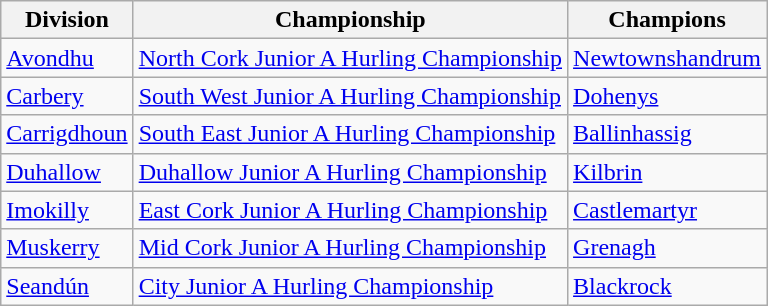<table class="wikitable">
<tr>
<th>Division</th>
<th>Championship</th>
<th>Champions</th>
</tr>
<tr>
<td><a href='#'>Avondhu</a></td>
<td><a href='#'>North Cork Junior A Hurling Championship</a></td>
<td><a href='#'>Newtownshandrum</a></td>
</tr>
<tr>
<td><a href='#'>Carbery</a></td>
<td><a href='#'>South West Junior A Hurling Championship</a></td>
<td><a href='#'>Dohenys</a></td>
</tr>
<tr>
<td><a href='#'>Carrigdhoun</a></td>
<td><a href='#'>South East Junior A Hurling Championship</a></td>
<td><a href='#'>Ballinhassig</a></td>
</tr>
<tr>
<td><a href='#'>Duhallow</a></td>
<td><a href='#'>Duhallow Junior A Hurling Championship</a></td>
<td><a href='#'>Kilbrin</a></td>
</tr>
<tr>
<td><a href='#'>Imokilly</a></td>
<td><a href='#'>East Cork Junior A Hurling Championship</a></td>
<td><a href='#'>Castlemartyr</a></td>
</tr>
<tr>
<td><a href='#'>Muskerry</a></td>
<td><a href='#'>Mid Cork Junior A Hurling Championship</a></td>
<td><a href='#'>Grenagh</a></td>
</tr>
<tr>
<td><a href='#'>Seandún</a></td>
<td><a href='#'>City Junior A Hurling Championship</a></td>
<td><a href='#'>Blackrock</a></td>
</tr>
</table>
